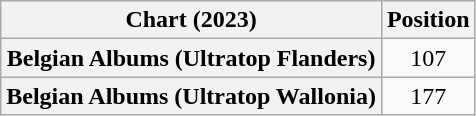<table class="wikitable sortable plainrowheaders" style="text-align:center;">
<tr>
<th scope="col">Chart (2023)</th>
<th scope="col">Position</th>
</tr>
<tr>
<th scope="row">Belgian Albums (Ultratop Flanders)</th>
<td>107</td>
</tr>
<tr>
<th scope="row">Belgian Albums (Ultratop Wallonia)</th>
<td>177</td>
</tr>
</table>
